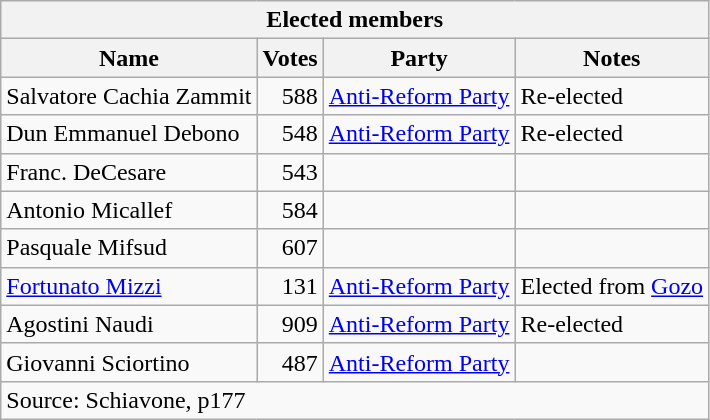<table class=wikitable style=text-align:left>
<tr>
<th colspan=4>Elected members</th>
</tr>
<tr>
<th>Name</th>
<th>Votes</th>
<th>Party</th>
<th>Notes</th>
</tr>
<tr>
<td>Salvatore Cachia Zammit</td>
<td align=right>588</td>
<td><a href='#'>Anti-Reform Party</a></td>
<td>Re-elected</td>
</tr>
<tr>
<td>Dun Emmanuel Debono</td>
<td align=right>548</td>
<td><a href='#'>Anti-Reform Party</a></td>
<td>Re-elected</td>
</tr>
<tr>
<td>Franc. DeCesare</td>
<td align=right>543</td>
<td></td>
<td></td>
</tr>
<tr>
<td>Antonio Micallef</td>
<td align=right>584</td>
<td></td>
<td></td>
</tr>
<tr>
<td>Pasquale Mifsud</td>
<td align=right>607</td>
<td></td>
<td></td>
</tr>
<tr>
<td><a href='#'>Fortunato Mizzi</a></td>
<td align=right>131</td>
<td><a href='#'>Anti-Reform Party</a></td>
<td>Elected from <a href='#'>Gozo</a></td>
</tr>
<tr>
<td>Agostini Naudi</td>
<td align=right>909</td>
<td><a href='#'>Anti-Reform Party</a></td>
<td>Re-elected</td>
</tr>
<tr>
<td>Giovanni Sciortino</td>
<td align=right>487</td>
<td><a href='#'>Anti-Reform Party</a></td>
<td></td>
</tr>
<tr>
<td align=left colspan=4>Source: Schiavone, p177</td>
</tr>
</table>
